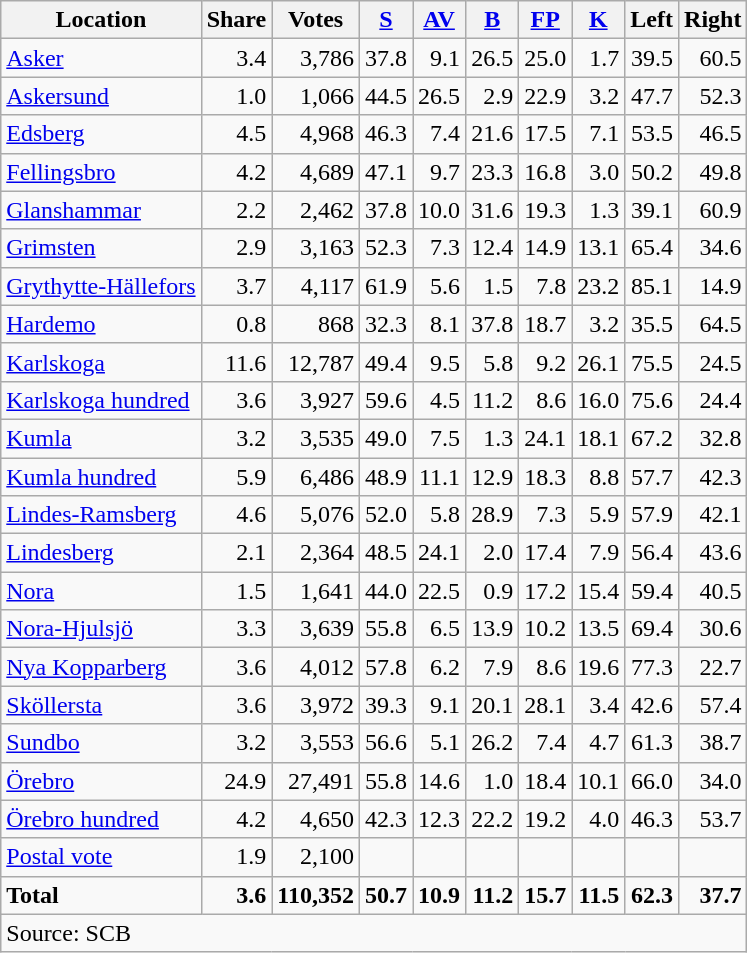<table class="wikitable sortable" style=text-align:right>
<tr>
<th>Location</th>
<th>Share</th>
<th>Votes</th>
<th><a href='#'>S</a></th>
<th><a href='#'>AV</a></th>
<th><a href='#'>B</a></th>
<th><a href='#'>FP</a></th>
<th><a href='#'>K</a></th>
<th>Left</th>
<th>Right</th>
</tr>
<tr>
<td align=left><a href='#'>Asker</a></td>
<td>3.4</td>
<td>3,786</td>
<td>37.8</td>
<td>9.1</td>
<td>26.5</td>
<td>25.0</td>
<td>1.7</td>
<td>39.5</td>
<td>60.5</td>
</tr>
<tr>
<td align=left><a href='#'>Askersund</a></td>
<td>1.0</td>
<td>1,066</td>
<td>44.5</td>
<td>26.5</td>
<td>2.9</td>
<td>22.9</td>
<td>3.2</td>
<td>47.7</td>
<td>52.3</td>
</tr>
<tr>
<td align=left><a href='#'>Edsberg</a></td>
<td>4.5</td>
<td>4,968</td>
<td>46.3</td>
<td>7.4</td>
<td>21.6</td>
<td>17.5</td>
<td>7.1</td>
<td>53.5</td>
<td>46.5</td>
</tr>
<tr>
<td align=left><a href='#'>Fellingsbro</a></td>
<td>4.2</td>
<td>4,689</td>
<td>47.1</td>
<td>9.7</td>
<td>23.3</td>
<td>16.8</td>
<td>3.0</td>
<td>50.2</td>
<td>49.8</td>
</tr>
<tr>
<td align=left><a href='#'>Glanshammar</a></td>
<td>2.2</td>
<td>2,462</td>
<td>37.8</td>
<td>10.0</td>
<td>31.6</td>
<td>19.3</td>
<td>1.3</td>
<td>39.1</td>
<td>60.9</td>
</tr>
<tr>
<td align=left><a href='#'>Grimsten</a></td>
<td>2.9</td>
<td>3,163</td>
<td>52.3</td>
<td>7.3</td>
<td>12.4</td>
<td>14.9</td>
<td>13.1</td>
<td>65.4</td>
<td>34.6</td>
</tr>
<tr>
<td align=left><a href='#'>Grythytte-Hällefors</a></td>
<td>3.7</td>
<td>4,117</td>
<td>61.9</td>
<td>5.6</td>
<td>1.5</td>
<td>7.8</td>
<td>23.2</td>
<td>85.1</td>
<td>14.9</td>
</tr>
<tr>
<td align=left><a href='#'>Hardemo</a></td>
<td>0.8</td>
<td>868</td>
<td>32.3</td>
<td>8.1</td>
<td>37.8</td>
<td>18.7</td>
<td>3.2</td>
<td>35.5</td>
<td>64.5</td>
</tr>
<tr>
<td align=left><a href='#'>Karlskoga</a></td>
<td>11.6</td>
<td>12,787</td>
<td>49.4</td>
<td>9.5</td>
<td>5.8</td>
<td>9.2</td>
<td>26.1</td>
<td>75.5</td>
<td>24.5</td>
</tr>
<tr>
<td align=left><a href='#'>Karlskoga hundred</a></td>
<td>3.6</td>
<td>3,927</td>
<td>59.6</td>
<td>4.5</td>
<td>11.2</td>
<td>8.6</td>
<td>16.0</td>
<td>75.6</td>
<td>24.4</td>
</tr>
<tr>
<td align=left><a href='#'>Kumla</a></td>
<td>3.2</td>
<td>3,535</td>
<td>49.0</td>
<td>7.5</td>
<td>1.3</td>
<td>24.1</td>
<td>18.1</td>
<td>67.2</td>
<td>32.8</td>
</tr>
<tr>
<td align=left><a href='#'>Kumla hundred</a></td>
<td>5.9</td>
<td>6,486</td>
<td>48.9</td>
<td>11.1</td>
<td>12.9</td>
<td>18.3</td>
<td>8.8</td>
<td>57.7</td>
<td>42.3</td>
</tr>
<tr>
<td align=left><a href='#'>Lindes-Ramsberg</a></td>
<td>4.6</td>
<td>5,076</td>
<td>52.0</td>
<td>5.8</td>
<td>28.9</td>
<td>7.3</td>
<td>5.9</td>
<td>57.9</td>
<td>42.1</td>
</tr>
<tr>
<td align=left><a href='#'>Lindesberg</a></td>
<td>2.1</td>
<td>2,364</td>
<td>48.5</td>
<td>24.1</td>
<td>2.0</td>
<td>17.4</td>
<td>7.9</td>
<td>56.4</td>
<td>43.6</td>
</tr>
<tr>
<td align=left><a href='#'>Nora</a></td>
<td>1.5</td>
<td>1,641</td>
<td>44.0</td>
<td>22.5</td>
<td>0.9</td>
<td>17.2</td>
<td>15.4</td>
<td>59.4</td>
<td>40.5</td>
</tr>
<tr>
<td align=left><a href='#'>Nora-Hjulsjö</a></td>
<td>3.3</td>
<td>3,639</td>
<td>55.8</td>
<td>6.5</td>
<td>13.9</td>
<td>10.2</td>
<td>13.5</td>
<td>69.4</td>
<td>30.6</td>
</tr>
<tr>
<td align=left><a href='#'>Nya Kopparberg</a></td>
<td>3.6</td>
<td>4,012</td>
<td>57.8</td>
<td>6.2</td>
<td>7.9</td>
<td>8.6</td>
<td>19.6</td>
<td>77.3</td>
<td>22.7</td>
</tr>
<tr>
<td align=left><a href='#'>Sköllersta</a></td>
<td>3.6</td>
<td>3,972</td>
<td>39.3</td>
<td>9.1</td>
<td>20.1</td>
<td>28.1</td>
<td>3.4</td>
<td>42.6</td>
<td>57.4</td>
</tr>
<tr>
<td align=left><a href='#'>Sundbo</a></td>
<td>3.2</td>
<td>3,553</td>
<td>56.6</td>
<td>5.1</td>
<td>26.2</td>
<td>7.4</td>
<td>4.7</td>
<td>61.3</td>
<td>38.7</td>
</tr>
<tr>
<td align=left><a href='#'>Örebro</a></td>
<td>24.9</td>
<td>27,491</td>
<td>55.8</td>
<td>14.6</td>
<td>1.0</td>
<td>18.4</td>
<td>10.1</td>
<td>66.0</td>
<td>34.0</td>
</tr>
<tr>
<td align=left><a href='#'>Örebro hundred</a></td>
<td>4.2</td>
<td>4,650</td>
<td>42.3</td>
<td>12.3</td>
<td>22.2</td>
<td>19.2</td>
<td>4.0</td>
<td>46.3</td>
<td>53.7</td>
</tr>
<tr>
<td align=left><a href='#'>Postal vote</a></td>
<td>1.9</td>
<td>2,100</td>
<td></td>
<td></td>
<td></td>
<td></td>
<td></td>
<td></td>
<td></td>
</tr>
<tr>
<td align=left><strong>Total</strong></td>
<td><strong>3.6</strong></td>
<td><strong>110,352</strong></td>
<td><strong>50.7</strong></td>
<td><strong>10.9</strong></td>
<td><strong>11.2</strong></td>
<td><strong>15.7</strong></td>
<td><strong>11.5</strong></td>
<td><strong>62.3</strong></td>
<td><strong>37.7</strong></td>
</tr>
<tr>
<td align=left colspan=10>Source: SCB </td>
</tr>
</table>
